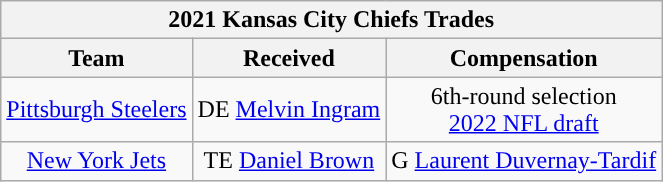<table class="wikitable" style="text-align:center">
<tr>
<th colspan=3>2021 Kansas City Chiefs Trades</th>
</tr>
<tr>
<th>Team</th>
<th>Received</th>
<th>Compensation</th>
</tr>
<tr>
<td><a href='#'>Pittsburgh Steelers</a></td>
<td>DE <a href='#'>Melvin Ingram</a></td>
<td>6th-round selection<br><a href='#'>2022 NFL draft</a></td>
</tr>
<tr>
<td><a href='#'>New York Jets</a></td>
<td>TE <a href='#'>Daniel Brown</a></td>
<td>G <a href='#'>Laurent Duvernay-Tardif</a></td>
</tr>
</table>
